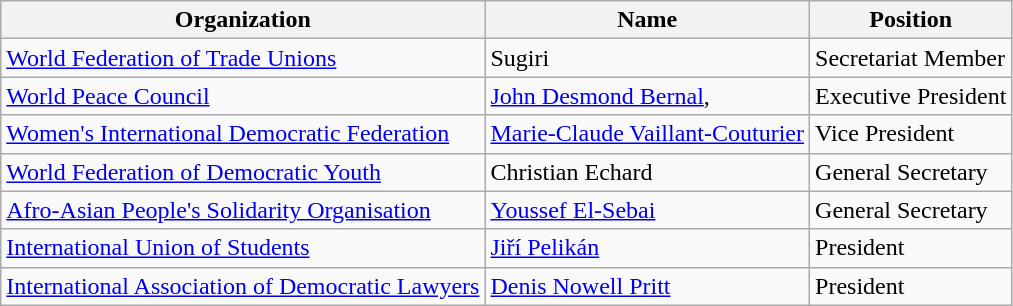<table class="wikitable">
<tr>
<th>Organization</th>
<th>Name</th>
<th>Position</th>
</tr>
<tr>
<td><a href='#'>World Federation of Trade Unions</a></td>
<td>Sugiri</td>
<td>Secretariat Member</td>
</tr>
<tr>
<td><a href='#'>World Peace Council</a></td>
<td><a href='#'>John Desmond Bernal</a>,</td>
<td>Executive President</td>
</tr>
<tr>
<td><a href='#'>Women's International Democratic Federation</a></td>
<td><a href='#'>Marie-Claude Vaillant-Couturier</a></td>
<td>Vice President</td>
</tr>
<tr>
<td><a href='#'>World Federation of Democratic Youth</a></td>
<td>Christian Echard</td>
<td>General Secretary</td>
</tr>
<tr>
<td><a href='#'>Afro-Asian People's Solidarity Organisation</a></td>
<td><a href='#'>Youssef El-Sebai</a></td>
<td>General Secretary</td>
</tr>
<tr>
<td><a href='#'>International Union of Students</a></td>
<td><a href='#'>Jiří Pelikán</a></td>
<td>President</td>
</tr>
<tr>
<td><a href='#'>International Association of Democratic Lawyers</a></td>
<td><a href='#'>Denis Nowell Pritt</a></td>
<td>President</td>
</tr>
</table>
